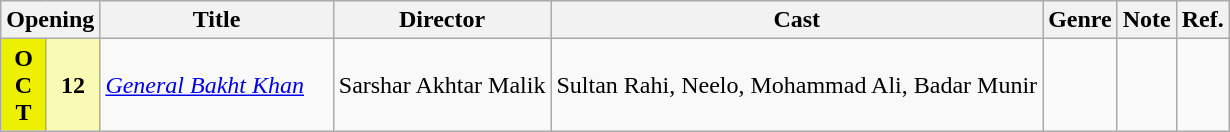<table class="wikitable">
<tr text-align:center;">
<th colspan="2"><strong>Opening</strong></th>
<th style="width:19%;"><strong>Title</strong></th>
<th><strong>Director</strong></th>
<th><strong>Cast</strong></th>
<th><strong>Genre</strong></th>
<th>Note</th>
<th><strong>Ref.</strong></th>
</tr>
<tr>
<td style="text-align:center; background:#eef003;"><strong>O<br>C<br>T</strong></td>
<td style="text-align:center; background:#f9fab3; textcolor:#000;"><strong>12</strong></td>
<td><em><a href='#'>General Bakht Khan</a></em></td>
<td>Sarshar Akhtar Malik</td>
<td>Sultan Rahi, Neelo, Mohammad Ali, Badar Munir</td>
<td></td>
<td></td>
<td></td>
</tr>
</table>
